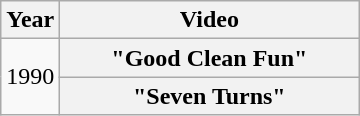<table class="wikitable plainrowheaders">
<tr>
<th>Year</th>
<th style="width:12em;">Video</th>
</tr>
<tr>
<td rowspan="2">1990</td>
<th scope="row">"Good Clean Fun"</th>
</tr>
<tr>
<th scope="row">"Seven Turns"</th>
</tr>
</table>
